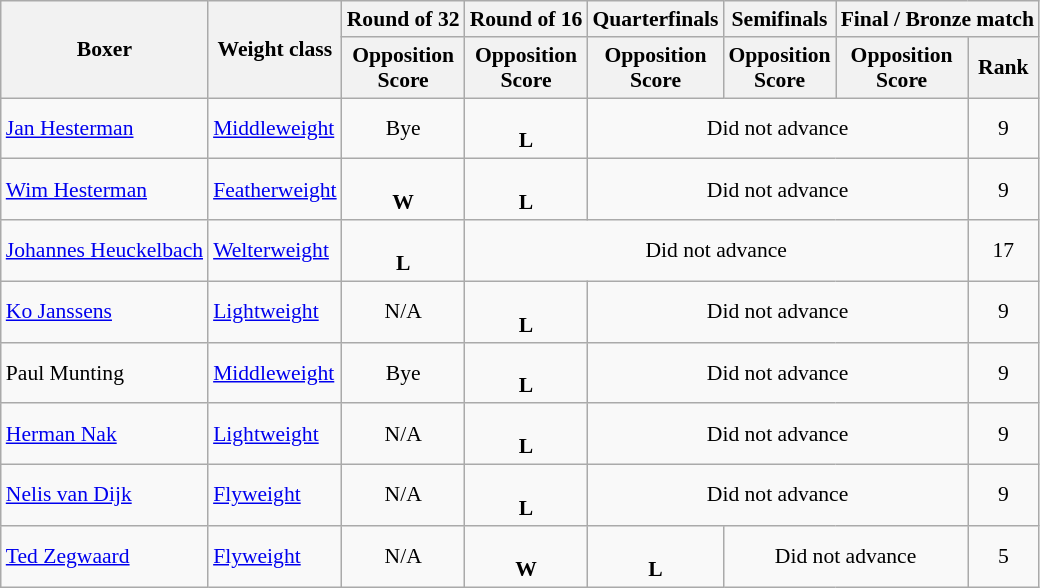<table class=wikitable style="font-size:90%">
<tr>
<th rowspan="2">Boxer</th>
<th rowspan="2">Weight class</th>
<th>Round of 32</th>
<th>Round of 16</th>
<th>Quarterfinals</th>
<th>Semifinals</th>
<th colspan="2">Final / Bronze match</th>
</tr>
<tr>
<th>Opposition<br>Score</th>
<th>Opposition<br>Score</th>
<th>Opposition<br>Score</th>
<th>Opposition<br>Score</th>
<th>Opposition<br>Score</th>
<th>Rank</th>
</tr>
<tr>
<td><a href='#'>Jan Hesterman</a></td>
<td><a href='#'>Middleweight</a></td>
<td align=center>Bye</td>
<td align=center> <br> <strong>L</strong></td>
<td align=center colspan=3>Did not advance</td>
<td align=center>9</td>
</tr>
<tr>
<td><a href='#'>Wim Hesterman</a></td>
<td><a href='#'>Featherweight</a></td>
<td align=center> <br> <strong>W</strong></td>
<td align=center> <br> <strong>L</strong></td>
<td align=center colspan=3>Did not advance</td>
<td align=center>9</td>
</tr>
<tr>
<td><a href='#'>Johannes Heuckelbach</a></td>
<td><a href='#'>Welterweight</a></td>
<td align=center> <br> <strong>L</strong></td>
<td align=center colspan=4>Did not advance</td>
<td align=center>17</td>
</tr>
<tr>
<td><a href='#'>Ko Janssens</a></td>
<td><a href='#'>Lightweight</a></td>
<td align=center>N/A</td>
<td align=center> <br> <strong>L</strong></td>
<td align=center colspan=3>Did not advance</td>
<td align=center>9</td>
</tr>
<tr>
<td>Paul Munting</td>
<td><a href='#'>Middleweight</a></td>
<td align=center>Bye</td>
<td align=center> <br> <strong>L</strong></td>
<td align=center colspan=3>Did not advance</td>
<td align=center>9</td>
</tr>
<tr>
<td><a href='#'>Herman Nak</a></td>
<td><a href='#'>Lightweight</a></td>
<td align=center>N/A</td>
<td align=center> <br> <strong>L</strong></td>
<td align=center colspan=3>Did not advance</td>
<td align=center>9</td>
</tr>
<tr>
<td><a href='#'>Nelis van Dijk</a></td>
<td><a href='#'>Flyweight</a></td>
<td align=center>N/A</td>
<td align=center> <br> <strong>L</strong></td>
<td align=center colspan=3>Did not advance</td>
<td align=center>9</td>
</tr>
<tr>
<td><a href='#'>Ted Zegwaard</a></td>
<td><a href='#'>Flyweight</a></td>
<td align=center>N/A</td>
<td align=center> <br> <strong>W</strong></td>
<td align=center> <br> <strong>L</strong></td>
<td align=center colspan=2>Did not advance</td>
<td align=center>5</td>
</tr>
</table>
